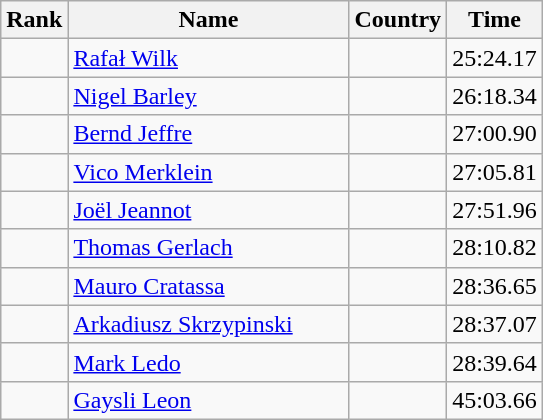<table class="wikitable sortable">
<tr>
<th width=20>Rank</th>
<th width=180>Name</th>
<th>Country</th>
<th>Time</th>
</tr>
<tr>
<td align="center"></td>
<td><a href='#'>Rafał Wilk</a></td>
<td></td>
<td align="center">25:24.17</td>
</tr>
<tr>
<td align="center"></td>
<td><a href='#'>Nigel Barley</a></td>
<td></td>
<td align="center">26:18.34</td>
</tr>
<tr>
<td align="center"></td>
<td><a href='#'>Bernd Jeffre</a></td>
<td></td>
<td align="center">27:00.90</td>
</tr>
<tr>
<td align="center"></td>
<td><a href='#'>Vico Merklein</a></td>
<td></td>
<td align="center">27:05.81</td>
</tr>
<tr>
<td align="center"></td>
<td><a href='#'>Joël Jeannot</a></td>
<td></td>
<td align="center">27:51.96</td>
</tr>
<tr>
<td align="center"></td>
<td><a href='#'>Thomas Gerlach</a></td>
<td></td>
<td align="center">28:10.82</td>
</tr>
<tr>
<td align="center"></td>
<td><a href='#'>Mauro Cratassa</a></td>
<td></td>
<td align="center">28:36.65</td>
</tr>
<tr>
<td align="center"></td>
<td><a href='#'>Arkadiusz Skrzypinski</a></td>
<td></td>
<td align="center">28:37.07</td>
</tr>
<tr>
<td align="center"></td>
<td><a href='#'>Mark Ledo</a></td>
<td></td>
<td align="center">28:39.64</td>
</tr>
<tr>
<td align="center"></td>
<td><a href='#'>Gaysli Leon</a></td>
<td></td>
<td align="center">45:03.66</td>
</tr>
</table>
